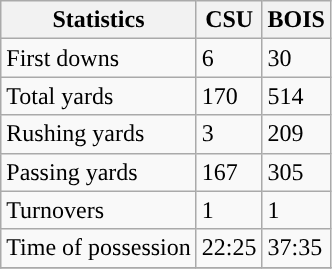<table class="wikitable">
<tr>
<th>Statistics</th>
<th>CSU</th>
<th>BOIS</th>
</tr>
<tr>
<td>First downs</td>
<td>6</td>
<td>30</td>
</tr>
<tr>
<td>Total yards</td>
<td>170</td>
<td>514</td>
</tr>
<tr>
<td>Rushing yards</td>
<td>3</td>
<td>209</td>
</tr>
<tr>
<td>Passing yards</td>
<td>167</td>
<td>305</td>
</tr>
<tr>
<td>Turnovers</td>
<td>1</td>
<td>1</td>
</tr>
<tr>
<td>Time of possession</td>
<td>22:25</td>
<td>37:35</td>
</tr>
<tr>
</tr>
</table>
